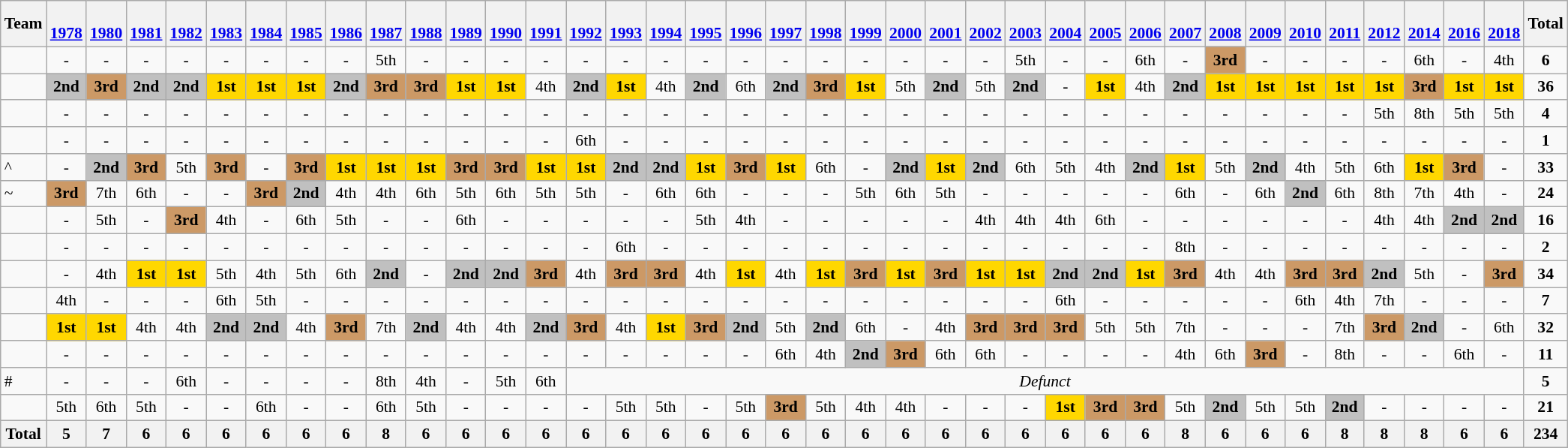<table class=wikitable style="text-align:center; font-size:90%">
<tr>
<th>Team</th>
<th><br><a href='#'>1978</a></th>
<th><br><a href='#'>1980</a></th>
<th><br><a href='#'>1981</a></th>
<th><br><a href='#'>1982</a></th>
<th><br><a href='#'>1983</a></th>
<th><br><a href='#'>1984</a></th>
<th><br><a href='#'>1985</a></th>
<th><br><a href='#'>1986</a></th>
<th><br><a href='#'>1987</a></th>
<th><br><a href='#'>1988</a></th>
<th><br><a href='#'>1989</a></th>
<th><br><a href='#'>1990</a></th>
<th><br><a href='#'>1991</a></th>
<th><br><a href='#'>1992</a></th>
<th><br><a href='#'>1993</a></th>
<th><br><a href='#'>1994</a></th>
<th><br><a href='#'>1995</a></th>
<th><br><a href='#'>1996</a></th>
<th><br><a href='#'>1997</a></th>
<th><br><a href='#'>1998</a></th>
<th><br><a href='#'>1999</a></th>
<th><br><a href='#'>2000</a></th>
<th><br><a href='#'>2001</a></th>
<th><br><a href='#'>2002</a></th>
<th><br><a href='#'>2003</a></th>
<th><br><a href='#'>2004</a></th>
<th><br><a href='#'>2005</a></th>
<th><br><a href='#'>2006</a></th>
<th><br><a href='#'>2007</a></th>
<th><br><a href='#'>2008</a></th>
<th><br><a href='#'>2009</a></th>
<th><br><a href='#'>2010</a></th>
<th><br><a href='#'>2011</a></th>
<th><br><a href='#'>2012</a></th>
<th><br><a href='#'>2014</a></th>
<th><br><a href='#'>2016</a></th>
<th><br><a href='#'>2018</a></th>
<th>Total</th>
</tr>
<tr>
<td align=left></td>
<td>-</td>
<td>-</td>
<td>-</td>
<td>-</td>
<td>-</td>
<td>-</td>
<td>-</td>
<td>-</td>
<td>5th</td>
<td>-</td>
<td>-</td>
<td>-</td>
<td>-</td>
<td>-</td>
<td>-</td>
<td>-</td>
<td>-</td>
<td>-</td>
<td>-</td>
<td>-</td>
<td>-</td>
<td>-</td>
<td>-</td>
<td>-</td>
<td>5th</td>
<td>-</td>
<td>-</td>
<td>6th</td>
<td>-</td>
<td bgcolor=cc9966><strong>3rd</strong></td>
<td>-</td>
<td>-</td>
<td>-</td>
<td>-</td>
<td>6th</td>
<td>-</td>
<td>4th</td>
<td><strong>6</strong></td>
</tr>
<tr>
<td align=left></td>
<td bgcolor=silver><strong>2nd</strong></td>
<td bgcolor=cc9966><strong>3rd</strong></td>
<td bgcolor=silver><strong>2nd</strong></td>
<td bgcolor=silver><strong>2nd</strong></td>
<td bgcolor=gold><strong>1st</strong></td>
<td bgcolor=gold><strong>1st</strong></td>
<td bgcolor=gold><strong>1st</strong></td>
<td bgcolor=silver><strong>2nd</strong></td>
<td bgcolor=cc9966><strong>3rd</strong></td>
<td bgcolor=cc9966><strong>3rd</strong></td>
<td bgcolor=gold><strong>1st</strong></td>
<td bgcolor=gold><strong>1st</strong></td>
<td>4th</td>
<td bgcolor=silver><strong>2nd</strong></td>
<td bgcolor=gold><strong>1st</strong></td>
<td>4th</td>
<td bgcolor=silver><strong>2nd</strong></td>
<td>6th</td>
<td bgcolor=silver><strong>2nd</strong></td>
<td bgcolor=cc9966><strong>3rd</strong></td>
<td bgcolor=gold><strong>1st</strong></td>
<td>5th</td>
<td bgcolor=silver><strong>2nd</strong></td>
<td>5th</td>
<td bgcolor=silver><strong>2nd</strong></td>
<td>-</td>
<td bgcolor=gold><strong>1st</strong></td>
<td>4th</td>
<td bgcolor=silver><strong>2nd</strong></td>
<td bgcolor=gold><strong>1st</strong></td>
<td bgcolor=gold><strong>1st</strong></td>
<td bgcolor=gold><strong>1st</strong></td>
<td bgcolor=gold><strong>1st</strong></td>
<td bgcolor=gold><strong>1st</strong></td>
<td bgcolor=cc9966><strong>3rd</strong></td>
<td bgcolor=gold><strong>1st</strong></td>
<td bgcolor=gold><strong>1st</strong></td>
<td><strong>36</strong></td>
</tr>
<tr>
<td align=left></td>
<td>-</td>
<td>-</td>
<td>-</td>
<td>-</td>
<td>-</td>
<td>-</td>
<td>-</td>
<td>-</td>
<td>-</td>
<td>-</td>
<td>-</td>
<td>-</td>
<td>-</td>
<td>-</td>
<td>-</td>
<td>-</td>
<td>-</td>
<td>-</td>
<td>-</td>
<td>-</td>
<td>-</td>
<td>-</td>
<td>-</td>
<td>-</td>
<td>-</td>
<td>-</td>
<td>-</td>
<td>-</td>
<td>-</td>
<td>-</td>
<td>-</td>
<td>-</td>
<td>-</td>
<td>5th</td>
<td>8th</td>
<td>5th</td>
<td>5th</td>
<td><strong>4</strong></td>
</tr>
<tr>
<td align=left></td>
<td>-</td>
<td>-</td>
<td>-</td>
<td>-</td>
<td>-</td>
<td>-</td>
<td>-</td>
<td>-</td>
<td>-</td>
<td>-</td>
<td>-</td>
<td>-</td>
<td>-</td>
<td>6th</td>
<td>-</td>
<td>-</td>
<td>-</td>
<td>-</td>
<td>-</td>
<td>-</td>
<td>-</td>
<td>-</td>
<td>-</td>
<td>-</td>
<td>-</td>
<td>-</td>
<td>-</td>
<td>-</td>
<td>-</td>
<td>-</td>
<td>-</td>
<td>-</td>
<td>-</td>
<td>-</td>
<td>-</td>
<td>-</td>
<td>-</td>
<td><strong>1</strong></td>
</tr>
<tr>
<td align=left>^</td>
<td>-</td>
<td bgcolor=silver><strong>2nd</strong></td>
<td bgcolor=cc9966><strong>3rd</strong></td>
<td>5th</td>
<td bgcolor=cc9966><strong>3rd</strong></td>
<td>-</td>
<td bgcolor=cc9966><strong>3rd</strong></td>
<td bgcolor=gold><strong>1st</strong></td>
<td bgcolor=gold><strong>1st</strong></td>
<td bgcolor=gold><strong>1st</strong></td>
<td bgcolor=cc9966><strong>3rd</strong></td>
<td bgcolor=cc9966><strong>3rd</strong></td>
<td bgcolor=gold><strong>1st</strong></td>
<td bgcolor=gold><strong>1st</strong></td>
<td bgcolor=silver><strong>2nd</strong></td>
<td bgcolor=silver><strong>2nd</strong></td>
<td bgcolor=gold><strong>1st</strong></td>
<td bgcolor=cc9966><strong>3rd</strong></td>
<td bgcolor=gold><strong>1st</strong></td>
<td>6th</td>
<td>-</td>
<td bgcolor=silver><strong>2nd</strong></td>
<td bgcolor=gold><strong>1st</strong></td>
<td bgcolor=silver><strong>2nd</strong></td>
<td>6th</td>
<td>5th</td>
<td>4th</td>
<td bgcolor=silver><strong>2nd</strong></td>
<td bgcolor=gold><strong>1st</strong></td>
<td>5th</td>
<td bgcolor=silver><strong>2nd</strong></td>
<td>4th</td>
<td>5th</td>
<td>6th</td>
<td bgcolor=gold><strong>1st</strong></td>
<td bgcolor=cc9966><strong>3rd</strong></td>
<td>-</td>
<td><strong>33</strong></td>
</tr>
<tr>
<td align=left>~</td>
<td bgcolor=cc9966><strong>3rd</strong></td>
<td>7th</td>
<td>6th</td>
<td>-</td>
<td>-</td>
<td bgcolor=cc9966><strong>3rd</strong></td>
<td bgcolor=silver><strong>2nd</strong></td>
<td>4th</td>
<td>4th</td>
<td>6th</td>
<td>5th</td>
<td>6th</td>
<td>5th</td>
<td>5th</td>
<td>-</td>
<td>6th</td>
<td>6th</td>
<td>-</td>
<td>-</td>
<td>-</td>
<td>5th</td>
<td>6th</td>
<td>5th</td>
<td>-</td>
<td>-</td>
<td>-</td>
<td>-</td>
<td>-</td>
<td>6th</td>
<td>-</td>
<td>6th</td>
<td bgcolor=silver><strong>2nd</strong></td>
<td>6th</td>
<td>8th</td>
<td>7th</td>
<td>4th</td>
<td>-</td>
<td><strong>24</strong></td>
</tr>
<tr>
<td align=left></td>
<td>-</td>
<td>5th</td>
<td>-</td>
<td bgcolor=cc9966><strong>3rd</strong></td>
<td>4th</td>
<td>-</td>
<td>6th</td>
<td>5th</td>
<td>-</td>
<td>-</td>
<td>6th</td>
<td>-</td>
<td>-</td>
<td>-</td>
<td>-</td>
<td>-</td>
<td>5th</td>
<td>4th</td>
<td>-</td>
<td>-</td>
<td>-</td>
<td>-</td>
<td>-</td>
<td>4th</td>
<td>4th</td>
<td>4th</td>
<td>6th</td>
<td>-</td>
<td>-</td>
<td>-</td>
<td>-</td>
<td>-</td>
<td>-</td>
<td>4th</td>
<td>4th</td>
<td bgcolor=silver><strong>2nd</strong></td>
<td bgcolor=silver><strong>2nd</strong></td>
<td><strong>16</strong></td>
</tr>
<tr>
<td align=left></td>
<td>-</td>
<td>-</td>
<td>-</td>
<td>-</td>
<td>-</td>
<td>-</td>
<td>-</td>
<td>-</td>
<td>-</td>
<td>-</td>
<td>-</td>
<td>-</td>
<td>-</td>
<td>-</td>
<td>6th</td>
<td>-</td>
<td>-</td>
<td>-</td>
<td>-</td>
<td>-</td>
<td>-</td>
<td>-</td>
<td>-</td>
<td>-</td>
<td>-</td>
<td>-</td>
<td>-</td>
<td>-</td>
<td>8th</td>
<td>-</td>
<td>-</td>
<td>-</td>
<td>-</td>
<td>-</td>
<td>-</td>
<td>-</td>
<td>-</td>
<td><strong>2</strong></td>
</tr>
<tr>
<td align=left></td>
<td>-</td>
<td>4th</td>
<td bgcolor=gold><strong>1st</strong></td>
<td bgcolor=gold><strong>1st</strong></td>
<td>5th</td>
<td>4th</td>
<td>5th</td>
<td>6th</td>
<td bgcolor=silver><strong>2nd</strong></td>
<td>-</td>
<td bgcolor=silver><strong>2nd</strong></td>
<td bgcolor=silver><strong>2nd</strong></td>
<td bgcolor=cc9966><strong>3rd</strong></td>
<td>4th</td>
<td bgcolor=cc9966><strong>3rd</strong></td>
<td bgcolor=cc9966><strong>3rd</strong></td>
<td>4th</td>
<td bgcolor=gold><strong>1st</strong></td>
<td>4th</td>
<td bgcolor=gold><strong>1st</strong></td>
<td bgcolor=cc9966><strong>3rd</strong></td>
<td bgcolor=gold><strong>1st</strong></td>
<td bgcolor=cc9966><strong>3rd</strong></td>
<td bgcolor=gold><strong>1st</strong></td>
<td bgcolor=gold><strong>1st</strong></td>
<td bgcolor=silver><strong>2nd</strong></td>
<td bgcolor=silver><strong>2nd</strong></td>
<td bgcolor=gold><strong>1st</strong></td>
<td bgcolor=cc9966><strong>3rd</strong></td>
<td>4th</td>
<td>4th</td>
<td bgcolor=cc9966><strong>3rd</strong></td>
<td bgcolor=cc9966><strong>3rd</strong></td>
<td bgcolor=silver><strong>2nd</strong></td>
<td>5th</td>
<td>-</td>
<td bgcolor=cc9966><strong>3rd</strong></td>
<td><strong>34</strong></td>
</tr>
<tr>
<td align=left></td>
<td>4th</td>
<td>-</td>
<td>-</td>
<td>-</td>
<td>6th</td>
<td>5th</td>
<td>-</td>
<td>-</td>
<td>-</td>
<td>-</td>
<td>-</td>
<td>-</td>
<td>-</td>
<td>-</td>
<td>-</td>
<td>-</td>
<td>-</td>
<td>-</td>
<td>-</td>
<td>-</td>
<td>-</td>
<td>-</td>
<td>-</td>
<td>-</td>
<td>-</td>
<td>6th</td>
<td>-</td>
<td>-</td>
<td>-</td>
<td>-</td>
<td>-</td>
<td>6th</td>
<td>4th</td>
<td>7th</td>
<td>-</td>
<td>-</td>
<td>-</td>
<td><strong>7</strong></td>
</tr>
<tr>
<td align=left></td>
<td bgcolor=gold><strong>1st</strong></td>
<td bgcolor=gold><strong>1st</strong></td>
<td>4th</td>
<td>4th</td>
<td bgcolor=silver><strong>2nd</strong></td>
<td bgcolor=silver><strong>2nd</strong></td>
<td>4th</td>
<td bgcolor=cc9966><strong>3rd</strong></td>
<td>7th</td>
<td bgcolor=silver><strong>2nd</strong></td>
<td>4th</td>
<td>4th</td>
<td bgcolor=silver><strong>2nd</strong></td>
<td bgcolor=cc9966><strong>3rd</strong></td>
<td>4th</td>
<td bgcolor=gold><strong>1st</strong></td>
<td bgcolor=cc9966><strong>3rd</strong></td>
<td bgcolor=silver><strong>2nd</strong></td>
<td>5th</td>
<td bgcolor=silver><strong>2nd</strong></td>
<td>6th</td>
<td>-</td>
<td>4th</td>
<td bgcolor=cc9966><strong>3rd</strong></td>
<td bgcolor=cc9966><strong>3rd</strong></td>
<td bgcolor=cc9966><strong>3rd</strong></td>
<td>5th</td>
<td>5th</td>
<td>7th</td>
<td>-</td>
<td>-</td>
<td>-</td>
<td>7th</td>
<td bgcolor=cc9966><strong>3rd</strong></td>
<td bgcolor=silver><strong>2nd</strong></td>
<td>-</td>
<td>6th</td>
<td><strong>32</strong></td>
</tr>
<tr>
<td align=left></td>
<td>-</td>
<td>-</td>
<td>-</td>
<td>-</td>
<td>-</td>
<td>-</td>
<td>-</td>
<td>-</td>
<td>-</td>
<td>-</td>
<td>-</td>
<td>-</td>
<td>-</td>
<td>-</td>
<td>-</td>
<td>-</td>
<td>-</td>
<td>-</td>
<td>6th</td>
<td>4th</td>
<td bgcolor=silver><strong>2nd</strong></td>
<td bgcolor=cc9966><strong>3rd</strong></td>
<td>6th</td>
<td>6th</td>
<td>-</td>
<td>-</td>
<td>-</td>
<td>-</td>
<td>4th</td>
<td>6th</td>
<td bgcolor=cc9966><strong>3rd</strong></td>
<td>-</td>
<td>8th</td>
<td>-</td>
<td>-</td>
<td>6th</td>
<td>-</td>
<td><strong>11</strong></td>
</tr>
<tr>
<td align=left>#</td>
<td>-</td>
<td>-</td>
<td>-</td>
<td>6th</td>
<td>-</td>
<td>-</td>
<td>-</td>
<td>-</td>
<td>8th</td>
<td>4th</td>
<td>-</td>
<td>5th</td>
<td>6th</td>
<td colspan=24><em>Defunct</em></td>
<td><strong>5</strong></td>
</tr>
<tr>
<td align=left></td>
<td>5th</td>
<td>6th</td>
<td>5th</td>
<td>-</td>
<td>-</td>
<td>6th</td>
<td>-</td>
<td>-</td>
<td>6th</td>
<td>5th</td>
<td>-</td>
<td>-</td>
<td>-</td>
<td>-</td>
<td>5th</td>
<td>5th</td>
<td>-</td>
<td>5th</td>
<td bgcolor=cc9966><strong>3rd</strong></td>
<td>5th</td>
<td>4th</td>
<td>4th</td>
<td>-</td>
<td>-</td>
<td>-</td>
<td bgcolor=gold><strong>1st</strong></td>
<td bgcolor=cc9966><strong>3rd</strong></td>
<td bgcolor=cc9966><strong>3rd</strong></td>
<td>5th</td>
<td bgcolor=silver><strong>2nd</strong></td>
<td>5th</td>
<td>5th</td>
<td bgcolor=silver><strong>2nd</strong></td>
<td>-</td>
<td>-</td>
<td>-</td>
<td>-</td>
<td><strong>21</strong></td>
</tr>
<tr>
<th>Total</th>
<th>5</th>
<th>7</th>
<th>6</th>
<th>6</th>
<th>6</th>
<th>6</th>
<th>6</th>
<th>6</th>
<th>8</th>
<th>6</th>
<th>6</th>
<th>6</th>
<th>6</th>
<th>6</th>
<th>6</th>
<th>6</th>
<th>6</th>
<th>6</th>
<th>6</th>
<th>6</th>
<th>6</th>
<th>6</th>
<th>6</th>
<th>6</th>
<th>6</th>
<th>6</th>
<th>6</th>
<th>6</th>
<th>8</th>
<th>6</th>
<th>6</th>
<th>6</th>
<th>8</th>
<th>8</th>
<th>8</th>
<th>6</th>
<th>6</th>
<th>234</th>
</tr>
</table>
